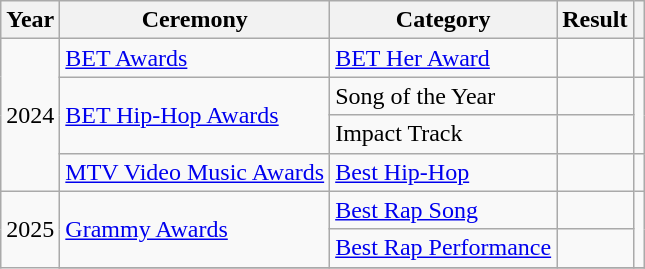<table class="wikitable sortable plainrowheaders">
<tr>
<th scope="col">Year</th>
<th scope="col">Ceremony</th>
<th scope="col">Category</th>
<th scope="col">Result</th>
<th scope="col" class="unsortable"></th>
</tr>
<tr>
<td rowspan="4">2024</td>
<td><a href='#'>BET Awards</a></td>
<td><a href='#'>BET Her Award</a></td>
<td></td>
<td style="text-align:center;"></td>
</tr>
<tr>
<td rowspan="2"><a href='#'>BET Hip-Hop Awards</a></td>
<td>Song of the Year</td>
<td></td>
<td rowspan="2" style="text-align:center"></td>
</tr>
<tr>
<td>Impact Track</td>
<td></td>
</tr>
<tr>
<td><a href='#'>MTV Video Music Awards</a></td>
<td><a href='#'>Best Hip-Hop</a></td>
<td></td>
<td style="text-align:center;"></td>
</tr>
<tr>
<td rowspan="4">2025</td>
<td rowspan="2"><a href='#'>Grammy Awards</a></td>
<td><a href='#'>Best Rap Song</a></td>
<td></td>
<td rowspan="2" style="text-align:center"></td>
</tr>
<tr>
<td><a href='#'>Best Rap Performance</a></td>
<td></td>
</tr>
<tr>
</tr>
</table>
